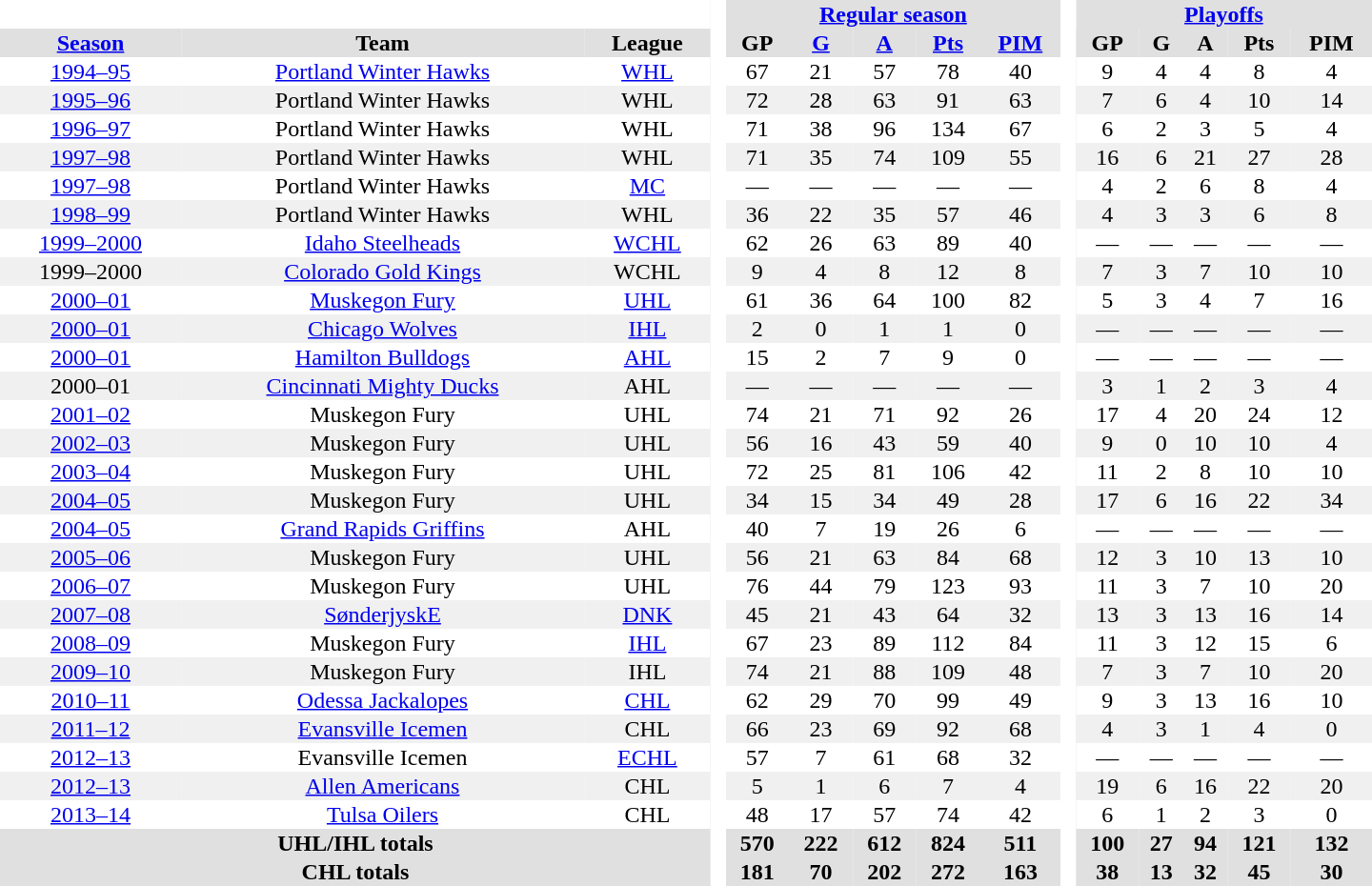<table border="0" cellpadding="1" cellspacing="0" style="text-align:center; width:60em">
<tr bgcolor="#e0e0e0">
<th colspan="3" bgcolor="#ffffff"> </th>
<th rowspan="99" bgcolor="#ffffff"> </th>
<th colspan="5"><a href='#'>Regular season</a></th>
<th rowspan="99" bgcolor="#ffffff"> </th>
<th colspan="5"><a href='#'>Playoffs</a></th>
</tr>
<tr bgcolor="#e0e0e0">
<th><a href='#'>Season</a></th>
<th>Team</th>
<th>League</th>
<th>GP</th>
<th><a href='#'>G</a></th>
<th><a href='#'>A</a></th>
<th><a href='#'>Pts</a></th>
<th><a href='#'>PIM</a></th>
<th>GP</th>
<th>G</th>
<th>A</th>
<th>Pts</th>
<th>PIM</th>
</tr>
<tr>
<td><a href='#'>1994–95</a></td>
<td><a href='#'>Portland Winter Hawks</a></td>
<td><a href='#'>WHL</a></td>
<td>67</td>
<td>21</td>
<td>57</td>
<td>78</td>
<td>40</td>
<td>9</td>
<td>4</td>
<td>4</td>
<td>8</td>
<td>4</td>
</tr>
<tr bgcolor="#f0f0f0">
<td><a href='#'>1995–96</a></td>
<td>Portland Winter Hawks</td>
<td>WHL</td>
<td>72</td>
<td>28</td>
<td>63</td>
<td>91</td>
<td>63</td>
<td>7</td>
<td>6</td>
<td>4</td>
<td>10</td>
<td>14</td>
</tr>
<tr>
<td><a href='#'>1996–97</a></td>
<td>Portland Winter Hawks</td>
<td>WHL</td>
<td>71</td>
<td>38</td>
<td>96</td>
<td>134</td>
<td>67</td>
<td>6</td>
<td>2</td>
<td>3</td>
<td>5</td>
<td>4</td>
</tr>
<tr bgcolor="#f0f0f0">
<td><a href='#'>1997–98</a></td>
<td>Portland Winter Hawks</td>
<td>WHL</td>
<td>71</td>
<td>35</td>
<td>74</td>
<td>109</td>
<td>55</td>
<td>16</td>
<td>6</td>
<td>21</td>
<td>27</td>
<td>28</td>
</tr>
<tr>
<td><a href='#'>1997–98</a></td>
<td>Portland Winter Hawks</td>
<td><a href='#'>MC</a></td>
<td>—</td>
<td>—</td>
<td>—</td>
<td>—</td>
<td>—</td>
<td>4</td>
<td>2</td>
<td>6</td>
<td>8</td>
<td>4</td>
</tr>
<tr bgcolor="#f0f0f0">
<td><a href='#'>1998–99</a></td>
<td>Portland Winter Hawks</td>
<td>WHL</td>
<td>36</td>
<td>22</td>
<td>35</td>
<td>57</td>
<td>46</td>
<td>4</td>
<td>3</td>
<td>3</td>
<td>6</td>
<td>8</td>
</tr>
<tr>
<td><a href='#'>1999–2000</a></td>
<td><a href='#'>Idaho Steelheads</a></td>
<td><a href='#'>WCHL</a></td>
<td>62</td>
<td>26</td>
<td>63</td>
<td>89</td>
<td>40</td>
<td>—</td>
<td>—</td>
<td>—</td>
<td>—</td>
<td>—</td>
</tr>
<tr bgcolor="#f0f0f0">
<td>1999–2000</td>
<td><a href='#'>Colorado Gold Kings</a></td>
<td>WCHL</td>
<td>9</td>
<td>4</td>
<td>8</td>
<td>12</td>
<td>8</td>
<td>7</td>
<td>3</td>
<td>7</td>
<td>10</td>
<td>10</td>
</tr>
<tr>
<td><a href='#'>2000–01</a></td>
<td><a href='#'>Muskegon Fury</a></td>
<td><a href='#'>UHL</a></td>
<td>61</td>
<td>36</td>
<td>64</td>
<td>100</td>
<td>82</td>
<td>5</td>
<td>3</td>
<td>4</td>
<td>7</td>
<td>16</td>
</tr>
<tr bgcolor="#f0f0f0">
<td><a href='#'>2000–01</a></td>
<td><a href='#'>Chicago Wolves</a></td>
<td><a href='#'>IHL</a></td>
<td>2</td>
<td>0</td>
<td>1</td>
<td>1</td>
<td>0</td>
<td>—</td>
<td>—</td>
<td>—</td>
<td>—</td>
<td>—</td>
</tr>
<tr>
<td><a href='#'>2000–01</a></td>
<td><a href='#'>Hamilton Bulldogs</a></td>
<td><a href='#'>AHL</a></td>
<td>15</td>
<td>2</td>
<td>7</td>
<td>9</td>
<td>0</td>
<td>—</td>
<td>—</td>
<td>—</td>
<td>—</td>
<td>—</td>
</tr>
<tr bgcolor="#f0f0f0">
<td>2000–01</td>
<td><a href='#'>Cincinnati Mighty Ducks</a></td>
<td>AHL</td>
<td>—</td>
<td>—</td>
<td>—</td>
<td>—</td>
<td>—</td>
<td>3</td>
<td>1</td>
<td>2</td>
<td>3</td>
<td>4</td>
</tr>
<tr>
<td><a href='#'>2001–02</a></td>
<td>Muskegon Fury</td>
<td>UHL</td>
<td>74</td>
<td>21</td>
<td>71</td>
<td>92</td>
<td>26</td>
<td>17</td>
<td>4</td>
<td>20</td>
<td>24</td>
<td>12</td>
</tr>
<tr bgcolor="#f0f0f0">
<td><a href='#'>2002–03</a></td>
<td>Muskegon Fury</td>
<td>UHL</td>
<td>56</td>
<td>16</td>
<td>43</td>
<td>59</td>
<td>40</td>
<td>9</td>
<td>0</td>
<td>10</td>
<td>10</td>
<td>4</td>
</tr>
<tr>
<td><a href='#'>2003–04</a></td>
<td>Muskegon Fury</td>
<td>UHL</td>
<td>72</td>
<td>25</td>
<td>81</td>
<td>106</td>
<td>42</td>
<td>11</td>
<td>2</td>
<td>8</td>
<td>10</td>
<td>10</td>
</tr>
<tr bgcolor="#f0f0f0">
<td><a href='#'>2004–05</a></td>
<td>Muskegon Fury</td>
<td>UHL</td>
<td>34</td>
<td>15</td>
<td>34</td>
<td>49</td>
<td>28</td>
<td>17</td>
<td>6</td>
<td>16</td>
<td>22</td>
<td>34</td>
</tr>
<tr>
<td><a href='#'>2004–05</a></td>
<td><a href='#'>Grand Rapids Griffins</a></td>
<td>AHL</td>
<td>40</td>
<td>7</td>
<td>19</td>
<td>26</td>
<td>6</td>
<td>—</td>
<td>—</td>
<td>—</td>
<td>—</td>
<td>—</td>
</tr>
<tr bgcolor="#f0f0f0">
<td><a href='#'>2005–06</a></td>
<td>Muskegon Fury</td>
<td>UHL</td>
<td>56</td>
<td>21</td>
<td>63</td>
<td>84</td>
<td>68</td>
<td>12</td>
<td>3</td>
<td>10</td>
<td>13</td>
<td>10</td>
</tr>
<tr>
<td><a href='#'>2006–07</a></td>
<td>Muskegon Fury</td>
<td>UHL</td>
<td>76</td>
<td>44</td>
<td>79</td>
<td>123</td>
<td>93</td>
<td>11</td>
<td>3</td>
<td>7</td>
<td>10</td>
<td>20</td>
</tr>
<tr bgcolor="#f0f0f0">
<td><a href='#'>2007–08</a></td>
<td><a href='#'>SønderjyskE</a></td>
<td><a href='#'>DNK</a></td>
<td>45</td>
<td>21</td>
<td>43</td>
<td>64</td>
<td>32</td>
<td>13</td>
<td>3</td>
<td>13</td>
<td>16</td>
<td>14</td>
</tr>
<tr>
<td><a href='#'>2008–09</a></td>
<td>Muskegon Fury</td>
<td><a href='#'>IHL</a></td>
<td>67</td>
<td>23</td>
<td>89</td>
<td>112</td>
<td>84</td>
<td>11</td>
<td>3</td>
<td>12</td>
<td>15</td>
<td>6</td>
</tr>
<tr bgcolor="#f0f0f0">
<td><a href='#'>2009–10</a></td>
<td>Muskegon Fury</td>
<td>IHL</td>
<td>74</td>
<td>21</td>
<td>88</td>
<td>109</td>
<td>48</td>
<td>7</td>
<td>3</td>
<td>7</td>
<td>10</td>
<td>20</td>
</tr>
<tr>
<td><a href='#'>2010–11</a></td>
<td><a href='#'>Odessa Jackalopes</a></td>
<td><a href='#'>CHL</a></td>
<td>62</td>
<td>29</td>
<td>70</td>
<td>99</td>
<td>49</td>
<td>9</td>
<td>3</td>
<td>13</td>
<td>16</td>
<td>10</td>
</tr>
<tr bgcolor="#f0f0f0">
<td><a href='#'>2011–12</a></td>
<td><a href='#'>Evansville Icemen</a></td>
<td>CHL</td>
<td>66</td>
<td>23</td>
<td>69</td>
<td>92</td>
<td>68</td>
<td>4</td>
<td>3</td>
<td>1</td>
<td>4</td>
<td>0</td>
</tr>
<tr>
<td><a href='#'>2012–13</a></td>
<td>Evansville Icemen</td>
<td><a href='#'>ECHL</a></td>
<td>57</td>
<td>7</td>
<td>61</td>
<td>68</td>
<td>32</td>
<td>—</td>
<td>—</td>
<td>—</td>
<td>—</td>
<td>—</td>
</tr>
<tr bgcolor="#f0f0f0">
<td><a href='#'>2012–13</a></td>
<td><a href='#'>Allen Americans</a></td>
<td>CHL</td>
<td>5</td>
<td>1</td>
<td>6</td>
<td>7</td>
<td>4</td>
<td>19</td>
<td>6</td>
<td>16</td>
<td>22</td>
<td>20</td>
</tr>
<tr>
<td><a href='#'>2013–14</a></td>
<td><a href='#'>Tulsa Oilers</a></td>
<td>CHL</td>
<td>48</td>
<td>17</td>
<td>57</td>
<td>74</td>
<td>42</td>
<td>6</td>
<td>1</td>
<td>2</td>
<td>3</td>
<td>0</td>
</tr>
<tr bgcolor="#e0e0e0">
<th colspan="3">UHL/IHL totals</th>
<th>570</th>
<th>222</th>
<th>612</th>
<th>824</th>
<th>511</th>
<th>100</th>
<th>27</th>
<th>94</th>
<th>121</th>
<th>132</th>
</tr>
<tr bgcolor="#e0e0e0">
<th colspan="3">CHL totals</th>
<th>181</th>
<th>70</th>
<th>202</th>
<th>272</th>
<th>163</th>
<th>38</th>
<th>13</th>
<th>32</th>
<th>45</th>
<th>30</th>
</tr>
</table>
